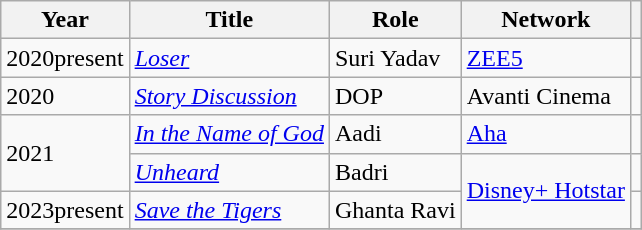<table class="wikitable sortable">
<tr>
<th>Year</th>
<th>Title</th>
<th>Role</th>
<th>Network</th>
<th class="unsortable" ></th>
</tr>
<tr>
<td>2020present</td>
<td><em><a href='#'>Loser</a></em></td>
<td>Suri Yadav</td>
<td><a href='#'>ZEE5</a></td>
<td></td>
</tr>
<tr>
<td>2020</td>
<td><em><a href='#'>Story Discussion</a></em></td>
<td>DOP</td>
<td>Avanti Cinema</td>
<td></td>
</tr>
<tr>
<td rowspan="2">2021</td>
<td><a href='#'><em>In the Name of God</em></a></td>
<td>Aadi</td>
<td><a href='#'>Aha</a></td>
<td></td>
</tr>
<tr>
<td><em><a href='#'>Unheard</a></em></td>
<td>Badri</td>
<td rowspan="2"><a href='#'>Disney+ Hotstar</a></td>
<td></td>
</tr>
<tr>
<td>2023present</td>
<td><em><a href='#'>Save the Tigers</a></em></td>
<td>Ghanta Ravi</td>
<td></td>
</tr>
<tr>
</tr>
</table>
